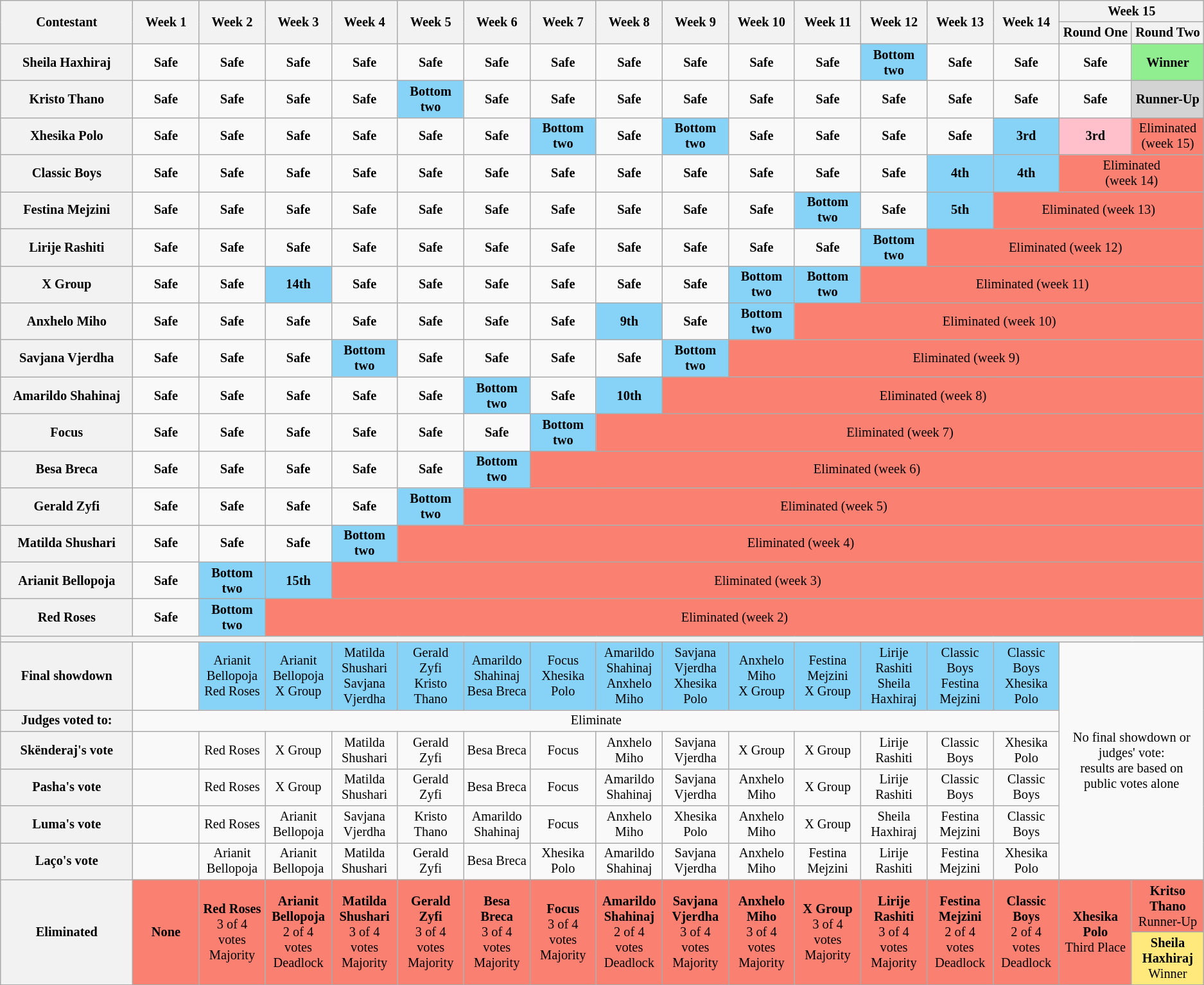<table class="wikitable" style="text-align:center; font-size:85%">
<tr>
<th style="width:11%" rowspan="2" scope="col">Contestant</th>
<th style="width:5.5%" rowspan="2" scope="col">Week 1</th>
<th style="width:5.5%" rowspan="2" scope="col">Week 2</th>
<th style="width:5.5%" rowspan="2" scope="col">Week 3</th>
<th style="width:5.5%" rowspan="2" scope="col">Week 4</th>
<th style="width:5.5%" rowspan="2" scope="col">Week 5</th>
<th style="width:5.5%" rowspan="2" scope="col">Week 6</th>
<th style="width:5.5%" rowspan="2" scope="col">Week 7</th>
<th style="width:5.5%" rowspan="2" scope="col">Week 8</th>
<th style="width:5.5%" rowspan="2" scope="col">Week 9</th>
<th style="width:5.5%" rowspan="2" scope="col">Week 10</th>
<th style="width:5.5%" rowspan="2" scope="col">Week 11</th>
<th style="width:5.5%" rowspan="2" scope="col">Week 12</th>
<th style="width:5.5%" rowspan="2" scope="col">Week 13</th>
<th style="width:5.5%" rowspan="2" scope="col">Week 14</th>
<th colspan="2">Week 15</th>
</tr>
<tr>
<th style="width:6%">Round One</th>
<th style="width:6%">Round Two</th>
</tr>
<tr>
<th scope="row">Sheila Haxhiraj</th>
<td><strong>Safe</strong></td>
<td><strong>Safe</strong></td>
<td><strong>Safe</strong></td>
<td><strong>Safe</strong></td>
<td><strong>Safe</strong></td>
<td><strong>Safe</strong></td>
<td><strong>Safe</strong></td>
<td><strong>Safe</strong></td>
<td><strong>Safe</strong></td>
<td><strong>Safe</strong></td>
<td><strong>Safe</strong></td>
<td style="background:#87D3F8"><strong>Bottom two</strong></td>
<td><strong>Safe</strong></td>
<td><strong>Safe</strong></td>
<td><strong>Safe</strong></td>
<td style="background:lightgreen"><strong>Winner</strong></td>
</tr>
<tr>
<th scope="row">Kristo Thano</th>
<td><strong>Safe</strong></td>
<td><strong>Safe</strong></td>
<td><strong>Safe</strong></td>
<td><strong>Safe</strong></td>
<td style="background:#87D3F8"><strong>Bottom two</strong></td>
<td><strong>Safe</strong></td>
<td><strong>Safe</strong></td>
<td><strong>Safe</strong></td>
<td><strong>Safe</strong></td>
<td><strong>Safe</strong></td>
<td><strong>Safe</strong></td>
<td><strong>Safe</strong></td>
<td><strong>Safe</strong></td>
<td><strong>Safe</strong></td>
<td><strong>Safe</strong></td>
<td style="background:lightgrey"><strong>Runner-Up</strong></td>
</tr>
<tr>
<th scope="row">Xhesika Polo</th>
<td><strong>Safe</strong></td>
<td><strong>Safe</strong></td>
<td><strong>Safe</strong></td>
<td><strong>Safe</strong></td>
<td><strong>Safe</strong></td>
<td><strong>Safe</strong></td>
<td style="background:#87D3F8"><strong>Bottom two</strong></td>
<td><strong>Safe</strong></td>
<td style="background:#87D3F8"><strong>Bottom two</strong></td>
<td><strong>Safe</strong></td>
<td><strong>Safe</strong></td>
<td><strong>Safe</strong></td>
<td><strong>Safe</strong></td>
<td style="background:#87D3F8"><strong>3rd</strong></td>
<td style="background:pink"><strong>3rd</strong></td>
<td style="background:salmon">Eliminated <br> (week 15)</td>
</tr>
<tr>
<th scope="row">Classic Boys</th>
<td><strong>Safe</strong></td>
<td><strong>Safe</strong></td>
<td><strong>Safe</strong></td>
<td><strong>Safe</strong></td>
<td><strong>Safe</strong></td>
<td><strong>Safe</strong></td>
<td><strong>Safe</strong></td>
<td><strong>Safe</strong></td>
<td><strong>Safe</strong></td>
<td><strong>Safe</strong></td>
<td><strong>Safe</strong></td>
<td><strong>Safe</strong></td>
<td style="background:#87D3F8"><strong>4th</strong></td>
<td style="background:#87D3F8"><strong>4th</strong></td>
<td colspan="2" style="background:salmon">Eliminated <br> (week 14)</td>
</tr>
<tr>
<th scope="row">Festina Mejzini</th>
<td><strong>Safe</strong></td>
<td><strong>Safe</strong></td>
<td><strong>Safe</strong></td>
<td><strong>Safe</strong></td>
<td><strong>Safe</strong></td>
<td><strong>Safe</strong></td>
<td><strong>Safe</strong></td>
<td><strong>Safe</strong></td>
<td><strong>Safe</strong></td>
<td><strong>Safe</strong></td>
<td style="background:#87D3F8"><strong>Bottom two</strong></td>
<td><strong>Safe</strong></td>
<td style="background:#87D3F8"><strong>5th</strong></td>
<td colspan="4" style="background:salmon">Eliminated (week 13)</td>
</tr>
<tr>
<th scope="row">Lirije Rashiti</th>
<td><strong>Safe</strong></td>
<td><strong>Safe</strong></td>
<td><strong>Safe</strong></td>
<td><strong>Safe</strong></td>
<td><strong>Safe</strong></td>
<td><strong>Safe</strong></td>
<td><strong>Safe</strong></td>
<td><strong>Safe</strong></td>
<td><strong>Safe</strong></td>
<td><strong>Safe</strong></td>
<td><strong>Safe</strong></td>
<td style="background:#87D3F8"><strong>Bottom two</strong></td>
<td colspan="5" style="background:salmon">Eliminated (week 12)</td>
</tr>
<tr>
<th scope="row">X Group</th>
<td><strong>Safe</strong></td>
<td><strong>Safe</strong></td>
<td style="background:#87D3F8"><strong>14th</strong></td>
<td><strong>Safe</strong></td>
<td><strong>Safe</strong></td>
<td><strong>Safe</strong></td>
<td><strong>Safe</strong></td>
<td><strong>Safe</strong></td>
<td><strong>Safe</strong></td>
<td style="background:#87D3F8"><strong>Bottom two</strong></td>
<td style="background:#87D3F8"><strong>Bottom two</strong></td>
<td colspan="6" style="background:salmon">Eliminated (week 11)</td>
</tr>
<tr>
<th scope="row">Anxhelo Miho</th>
<td><strong>Safe</strong></td>
<td><strong>Safe</strong></td>
<td><strong>Safe</strong></td>
<td><strong>Safe</strong></td>
<td><strong>Safe</strong></td>
<td><strong>Safe</strong></td>
<td><strong>Safe</strong></td>
<td style="background:#87D3F8"><strong>9th</strong></td>
<td><strong>Safe</strong></td>
<td style="background:#87D3F8"><strong>Bottom two</strong></td>
<td colspan="7" style="background:salmon">Eliminated (week 10)</td>
</tr>
<tr>
<th scope="row">Savjana Vjerdha</th>
<td><strong>Safe</strong></td>
<td><strong>Safe</strong></td>
<td><strong>Safe</strong></td>
<td style="background:#87D3F8"><strong>Bottom two</strong></td>
<td><strong>Safe</strong></td>
<td><strong>Safe</strong></td>
<td><strong>Safe</strong></td>
<td><strong>Safe</strong></td>
<td style="background:#87D3F8"><strong>Bottom two</strong></td>
<td colspan="8" style="background:salmon">Eliminated (week 9)</td>
</tr>
<tr>
<th scope="row">Amarildo Shahinaj</th>
<td><strong>Safe</strong></td>
<td><strong>Safe</strong></td>
<td><strong>Safe</strong></td>
<td><strong>Safe</strong></td>
<td><strong>Safe</strong></td>
<td style="background:#87D3F8"><strong>Bottom two</strong></td>
<td><strong>Safe</strong></td>
<td style="background:#87D3F8"><strong>10th</strong></td>
<td colspan="9" style="background:salmon">Eliminated (week 8)</td>
</tr>
<tr>
<th scope="row">Focus</th>
<td><strong>Safe</strong></td>
<td><strong>Safe</strong></td>
<td><strong>Safe</strong></td>
<td><strong>Safe</strong></td>
<td><strong>Safe</strong></td>
<td><strong>Safe</strong></td>
<td style="background:#87D3F8"><strong>Bottom two</strong></td>
<td colspan="10" style="background:salmon">Eliminated (week 7)</td>
</tr>
<tr>
<th scope="row">Besa Breca</th>
<td><strong>Safe</strong></td>
<td><strong>Safe</strong></td>
<td><strong>Safe</strong></td>
<td><strong>Safe</strong></td>
<td><strong>Safe</strong></td>
<td style="background:#87D3F8"><strong>Bottom two</strong></td>
<td colspan="11" style="background:salmon">Eliminated (week 6)</td>
</tr>
<tr>
<th scope="row">Gerald Zyfi</th>
<td><strong>Safe</strong></td>
<td><strong>Safe</strong></td>
<td><strong>Safe</strong></td>
<td><strong>Safe</strong></td>
<td style="background:#87D3F8"><strong>Bottom two</strong></td>
<td colspan="12" style="background:salmon">Eliminated (week 5)</td>
</tr>
<tr>
<th scope="row">Matilda Shushari</th>
<td><strong>Safe</strong></td>
<td><strong>Safe</strong></td>
<td><strong>Safe</strong></td>
<td style="background:#87D3F8"><strong>Bottom two</strong></td>
<td colspan="13" style="background:salmon">Eliminated (week 4)</td>
</tr>
<tr>
<th scope="row">Arianit Bellopoja</th>
<td><strong>Safe</strong></td>
<td style="background:#87D3F8"><strong>Bottom two</strong></td>
<td style="background:#87D3F8"><strong>15th</strong></td>
<td colspan="14" style="background:salmon">Eliminated (week 3)</td>
</tr>
<tr>
<th scope="row">Red Roses</th>
<td><strong>Safe</strong></td>
<td style="background:#87D3F8"><strong>Bottom two</strong></td>
<td colspan="15" style="background:salmon">Eliminated (week 2)</td>
</tr>
<tr>
<th colspan="17"></th>
</tr>
<tr>
<th scope="row"><strong>Final showdown</strong></th>
<td></td>
<td style="background:#87D3F8">Arianit Bellopoja<br>Red Roses</td>
<td style="background:#87D3F8">Arianit Bellopoja<br>X Group</td>
<td style="background:#87D3F8">Matilda Shushari<br>Savjana Vjerdha</td>
<td style="background:#87D3F8">Gerald Zyfi<br>Kristo Thano</td>
<td style="background:#87D3F8">Amarildo Shahinaj<br>Besa Breca</td>
<td style="background:#87D3F8">Focus<br>Xhesika Polo</td>
<td style="background:#87D3F8">Amarildo Shahinaj<br>Anxhelo Miho</td>
<td style="background:#87D3F8">Savjana Vjerdha<br>Xhesika Polo</td>
<td style="background:#87D3F8">Anxhelo Miho<br>X Group</td>
<td style="background:#87D3F8">Festina Mejzini<br>X Group</td>
<td style="background:#87D3F8">Lirije Rashiti<br>Sheila Haxhiraj</td>
<td style="background:#87D3F8">Classic Boys<br>Festina Mejzini</td>
<td style="background:#87D3F8">Classic Boys<br>Xhesika Polo</td>
<td rowspan="6" colspan="2">No final showdown or judges' vote:<br>results are based on public votes alone</td>
</tr>
<tr>
<th scope="row">Judges voted to:</th>
<td colspan="14">Eliminate</td>
</tr>
<tr>
<th scope="row">Skënderaj's vote</th>
<td></td>
<td>Red Roses</td>
<td>X Group</td>
<td>Matilda Shushari</td>
<td>Gerald Zyfi</td>
<td>Besa Breca</td>
<td>Focus</td>
<td>Anxhelo Miho</td>
<td>Savjana Vjerdha</td>
<td>X Group</td>
<td>X Group</td>
<td>Lirije Rashiti</td>
<td>Classic Boys</td>
<td>Xhesika Polo</td>
</tr>
<tr>
<th scope="row">Pasha's vote</th>
<td></td>
<td>Red Roses</td>
<td>X Group</td>
<td>Matilda Shushari</td>
<td>Gerald Zyfi</td>
<td>Besa Breca</td>
<td>Focus</td>
<td>Amarildo Shahinaj</td>
<td>Savjana Vjerdha</td>
<td>Anxhelo Miho</td>
<td>X Group</td>
<td>Lirije Rashiti</td>
<td>Classic Boys</td>
<td>Classic Boys</td>
</tr>
<tr>
<th scope="row">Luma's vote</th>
<td></td>
<td>Red Roses</td>
<td>Arianit Bellopoja</td>
<td>Savjana Vjerdha</td>
<td>Kristo Thano</td>
<td>Amarildo Shahinaj</td>
<td>Focus</td>
<td>Anxhelo Miho</td>
<td>Xhesika Polo</td>
<td>Anxhelo Miho</td>
<td>X Group</td>
<td>Sheila Haxhiraj</td>
<td>Festina Mejzini</td>
<td>Classic Boys</td>
</tr>
<tr>
<th scope="row">Laço's vote</th>
<td></td>
<td>Arianit Bellopoja</td>
<td>Arianit Bellopoja</td>
<td>Matilda Shushari</td>
<td>Gerald Zyfi</td>
<td>Besa Breca</td>
<td>Xhesika Polo</td>
<td>Amarildo Shahinaj</td>
<td>Savjana Vjerdha</td>
<td>Anxhelo Miho</td>
<td>Festina Mejzini</td>
<td>Lirije Rashiti</td>
<td>Festina Mejzini</td>
<td>Xhesika Polo</td>
</tr>
<tr>
<th rowspan="2" scope="row">Eliminated</th>
<td style="background:#FA8072" rowspan=2><strong>None</strong></td>
<td style="background:#FA8072" rowspan=2><strong>Red Roses</strong> <br> 3 of 4 votes <br> Majority</td>
<td style="background:#FA8072" rowspan=2><strong>Arianit Bellopoja</strong> <br> 2 of 4 votes <br> Deadlock</td>
<td style="background:#FA8072" rowspan=2><strong>Matilda Shushari</strong> <br> 3 of 4 votes <br> Majority</td>
<td style="background:#FA8072" rowspan=2><strong>Gerald Zyfi</strong><br> 3 of 4 votes <br> Majority</td>
<td style="background:#FA8072" rowspan=2><strong>Besa Breca</strong><br> 3 of 4 votes <br> Majority</td>
<td style="background:#FA8072" rowspan=2><strong>Focus</strong><br> 3 of 4 votes <br> Majority</td>
<td style="background:#FA8072" rowspan=2><strong>Amarildo Shahinaj</strong> <br> 2 of 4 votes <br> Deadlock</td>
<td style="background:#FA8072" rowspan=2><strong>Savjana Vjerdha</strong><br> 3 of 4 votes <br> Majority</td>
<td style="background:#FA8072" rowspan=2><strong>Anxhelo Miho</strong><br> 3 of 4 votes <br> Majority</td>
<td style="background:#FA8072" rowspan=2><strong>X Group</strong><br> 3 of 4 votes <br> Majority</td>
<td style="background:#FA8072" rowspan=2><strong>Lirije Rashiti</strong><br> 3 of 4 votes <br> Majority</td>
<td style="background:#FA8072" rowspan=2><strong>Festina Mejzini</strong><br> 2 of 4 votes <br> Deadlock</td>
<td style="background:#FA8072" rowspan=2><strong>Classic Boys</strong> <br> 2 of 4 votes <br> Deadlock</td>
<td style="background:#FA8072; width:5%" rowspan=2><strong>Xhesika Polo</strong><br> Third Place</td>
<td style="background:#FA8072"><strong>Kritso Thano</strong><br> Runner-Up</td>
</tr>
<tr>
<td style="background:#FFE87C; width:5%"><strong>Sheila Haxhiraj</strong><br> Winner</td>
</tr>
</table>
